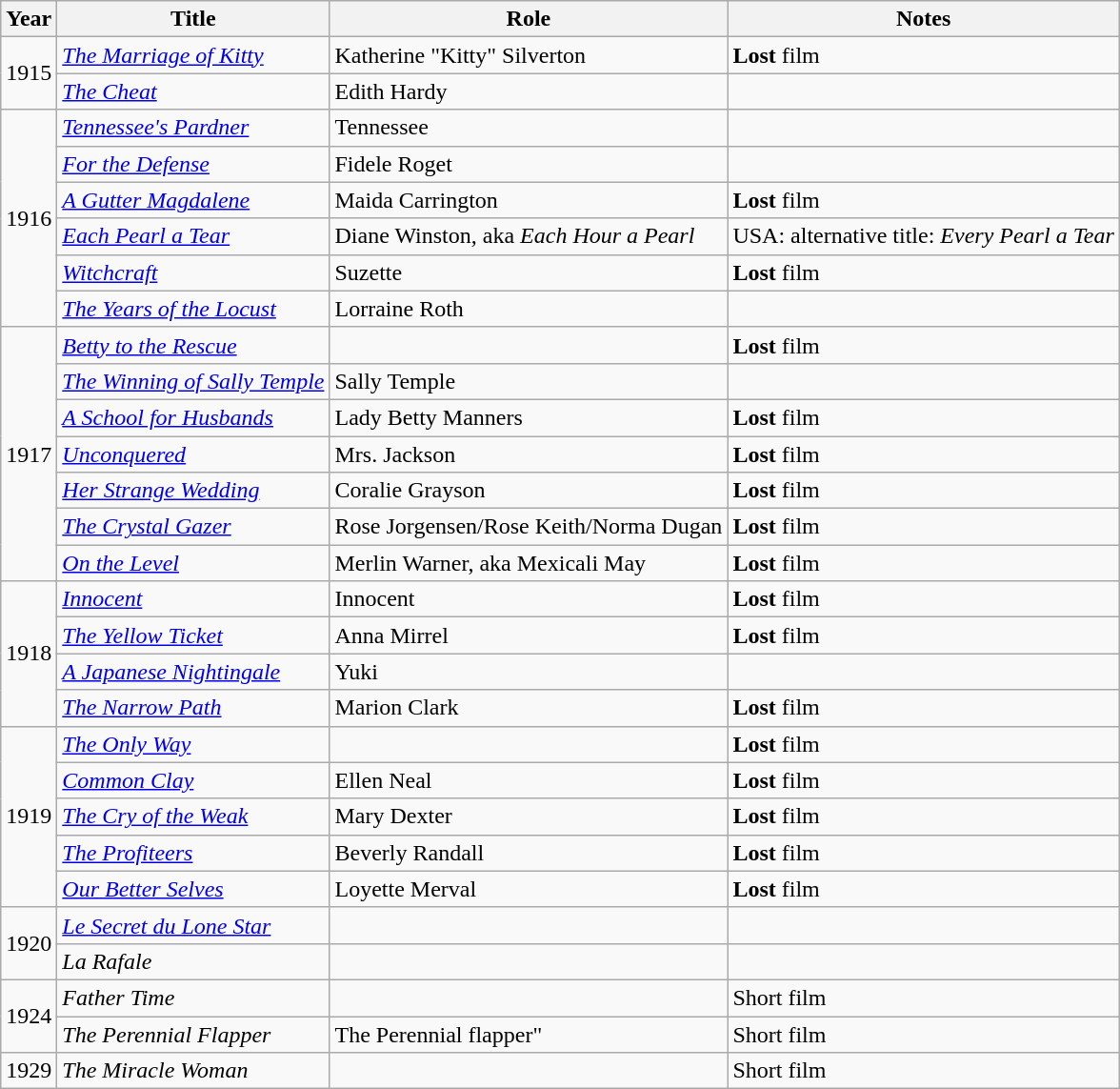<table class="wikitable sortable">
<tr>
<th>Year</th>
<th>Title</th>
<th>Role</th>
<th class="unsortable">Notes</th>
</tr>
<tr>
<td rowspan=2>1915</td>
<td><em><a href='#'>The Marriage of Kitty</a></em></td>
<td>Katherine "Kitty" Silverton</td>
<td><strong>Lost</strong> film</td>
</tr>
<tr>
<td><em><a href='#'>The Cheat</a></em></td>
<td>Edith Hardy</td>
<td></td>
</tr>
<tr>
<td rowspan=6>1916</td>
<td><em><a href='#'>Tennessee's Pardner</a></em></td>
<td>Tennessee</td>
<td></td>
</tr>
<tr>
<td><em><a href='#'>For the Defense</a></em></td>
<td>Fidele Roget</td>
<td></td>
</tr>
<tr>
<td><em><a href='#'>A Gutter Magdalene</a></em></td>
<td>Maida Carrington</td>
<td><strong>Lost</strong> film</td>
</tr>
<tr>
<td><em><a href='#'>Each Pearl a Tear</a></em></td>
<td>Diane Winston, aka <em>Each Hour a Pearl</em></td>
<td>USA: alternative title: <em>Every Pearl a Tear</em></td>
</tr>
<tr>
<td><em><a href='#'>Witchcraft</a></em></td>
<td>Suzette</td>
<td><strong>Lost</strong> film</td>
</tr>
<tr>
<td><em><a href='#'>The Years of the Locust</a></em></td>
<td>Lorraine Roth</td>
<td></td>
</tr>
<tr>
<td rowspan=7>1917</td>
<td><em><a href='#'>Betty to the Rescue</a></em></td>
<td></td>
<td><strong>Lost</strong> film</td>
</tr>
<tr>
<td><em><a href='#'>The Winning of Sally Temple</a></em></td>
<td>Sally Temple</td>
<td></td>
</tr>
<tr>
<td><em><a href='#'>A School for Husbands</a></em></td>
<td>Lady Betty Manners</td>
<td><strong>Lost</strong> film</td>
</tr>
<tr>
<td><em><a href='#'>Unconquered</a></em></td>
<td>Mrs. Jackson</td>
<td><strong>Lost</strong> film</td>
</tr>
<tr>
<td><em><a href='#'>Her Strange Wedding</a></em></td>
<td>Coralie Grayson</td>
<td><strong>Lost</strong> film</td>
</tr>
<tr>
<td><em><a href='#'>The Crystal Gazer</a></em></td>
<td>Rose Jorgensen/Rose Keith/Norma Dugan</td>
<td><strong>Lost</strong> film</td>
</tr>
<tr>
<td><em><a href='#'>On the Level</a></em></td>
<td>Merlin Warner, aka Mexicali May</td>
<td><strong>Lost</strong> film</td>
</tr>
<tr>
<td rowspan=4>1918</td>
<td><em><a href='#'>Innocent</a></em></td>
<td>Innocent</td>
<td><strong>Lost</strong> film</td>
</tr>
<tr>
<td><em><a href='#'>The Yellow Ticket</a></em></td>
<td>Anna Mirrel</td>
<td><strong>Lost</strong> film</td>
</tr>
<tr>
<td><em><a href='#'>A Japanese Nightingale</a></em></td>
<td>Yuki</td>
<td></td>
</tr>
<tr>
<td><em><a href='#'>The Narrow Path</a></em></td>
<td>Marion Clark</td>
<td><strong>Lost</strong> film</td>
</tr>
<tr>
<td rowspan=5>1919</td>
<td><em><a href='#'>The Only Way</a></em></td>
<td></td>
<td><strong>Lost</strong> film</td>
</tr>
<tr>
<td><em><a href='#'>Common Clay</a></em></td>
<td>Ellen Neal</td>
<td><strong>Lost</strong> film</td>
</tr>
<tr>
<td><em><a href='#'>The Cry of the Weak</a></em></td>
<td>Mary Dexter</td>
<td><strong>Lost</strong> film</td>
</tr>
<tr>
<td><em><a href='#'>The Profiteers</a></em></td>
<td>Beverly Randall</td>
<td><strong>Lost</strong> film</td>
</tr>
<tr>
<td><em><a href='#'>Our Better Selves</a></em></td>
<td>Loyette Merval</td>
<td><strong>Lost</strong> film</td>
</tr>
<tr>
<td rowspan=2>1920</td>
<td><em><a href='#'>Le Secret du Lone Star</a></em></td>
<td></td>
<td></td>
</tr>
<tr>
<td><em>La Rafale</em></td>
<td></td>
<td></td>
</tr>
<tr>
<td rowspan=2>1924</td>
<td><em>Father Time</em></td>
<td></td>
<td>Short film</td>
</tr>
<tr>
<td><em>The Perennial Flapper</em></td>
<td>The Perennial flapper"</td>
<td>Short film</td>
</tr>
<tr>
<td>1929</td>
<td><em>The Miracle Woman</em></td>
<td></td>
<td>Short film</td>
</tr>
</table>
